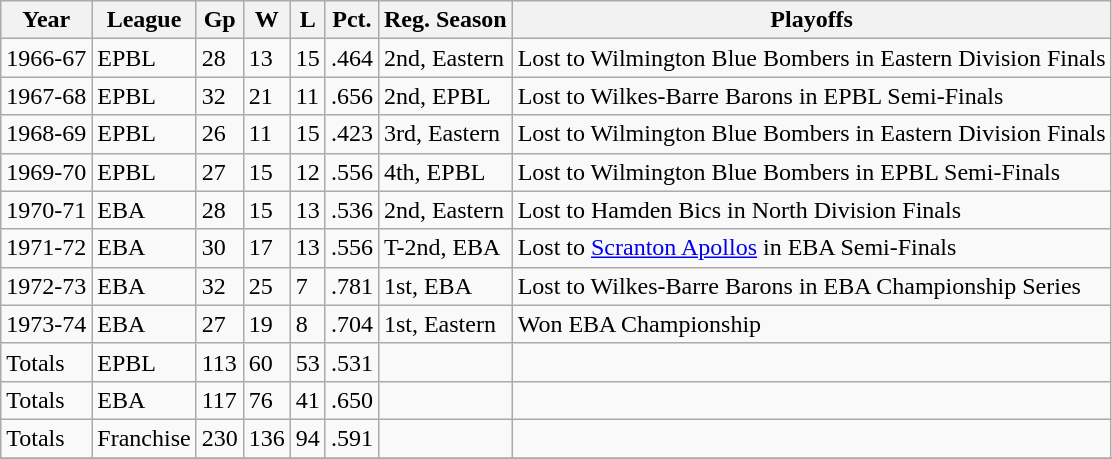<table class="wikitable">
<tr>
<th>Year</th>
<th>League</th>
<th>Gp</th>
<th>W</th>
<th>L</th>
<th>Pct.</th>
<th>Reg. Season</th>
<th>Playoffs</th>
</tr>
<tr>
<td>1966-67</td>
<td>EPBL</td>
<td>28</td>
<td>13</td>
<td>15</td>
<td>.464</td>
<td>2nd, Eastern</td>
<td>Lost to Wilmington Blue Bombers in Eastern Division Finals </td>
</tr>
<tr>
<td>1967-68</td>
<td>EPBL</td>
<td>32</td>
<td>21</td>
<td>11</td>
<td>.656</td>
<td>2nd, EPBL</td>
<td>Lost to Wilkes-Barre Barons in EPBL Semi-Finals </td>
</tr>
<tr>
<td>1968-69</td>
<td>EPBL</td>
<td>26</td>
<td>11</td>
<td>15</td>
<td>.423</td>
<td>3rd, Eastern</td>
<td>Lost to Wilmington Blue Bombers in Eastern Division Finals </td>
</tr>
<tr>
<td>1969-70</td>
<td>EPBL</td>
<td>27</td>
<td>15</td>
<td>12</td>
<td>.556</td>
<td>4th, EPBL</td>
<td>Lost to Wilmington Blue Bombers in EPBL Semi-Finals </td>
</tr>
<tr>
<td>1970-71</td>
<td>EBA</td>
<td>28</td>
<td>15</td>
<td>13</td>
<td>.536</td>
<td>2nd, Eastern</td>
<td>Lost to Hamden Bics in North Division Finals </td>
</tr>
<tr>
<td>1971-72</td>
<td>EBA</td>
<td>30</td>
<td>17</td>
<td>13</td>
<td>.556</td>
<td>T-2nd, EBA</td>
<td>Lost to <a href='#'>Scranton Apollos</a> in EBA Semi-Finals </td>
</tr>
<tr>
<td>1972-73</td>
<td>EBA</td>
<td>32</td>
<td>25</td>
<td>7</td>
<td>.781</td>
<td>1st, EBA</td>
<td>Lost to Wilkes-Barre Barons in EBA Championship Series </td>
</tr>
<tr>
<td>1973-74</td>
<td>EBA</td>
<td>27</td>
<td>19</td>
<td>8</td>
<td>.704</td>
<td>1st, Eastern</td>
<td>Won EBA Championship</td>
</tr>
<tr>
<td>Totals</td>
<td>EPBL</td>
<td>113</td>
<td>60</td>
<td>53</td>
<td>.531</td>
<td></td>
<td></td>
</tr>
<tr>
<td>Totals</td>
<td>EBA</td>
<td>117</td>
<td>76</td>
<td>41</td>
<td>.650</td>
<td></td>
<td></td>
</tr>
<tr>
<td>Totals</td>
<td>Franchise</td>
<td>230</td>
<td>136</td>
<td>94</td>
<td>.591</td>
<td></td>
<td></td>
</tr>
<tr>
</tr>
</table>
